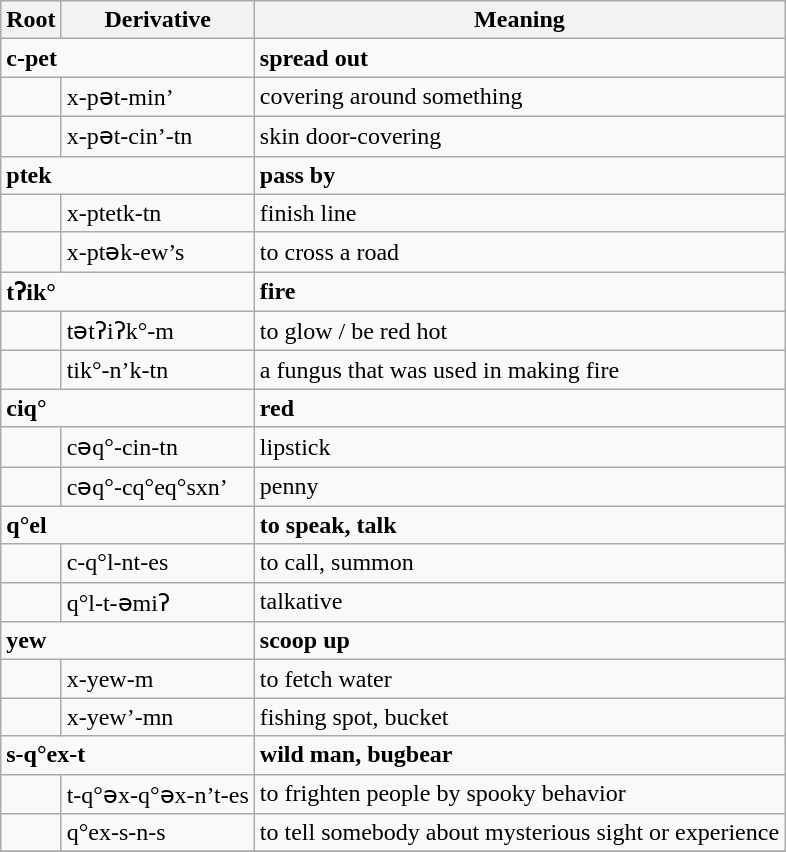<table class="wikitable">
<tr>
<th>Root</th>
<th>Derivative</th>
<th>Meaning</th>
</tr>
<tr>
<td colspan=2><strong>c-pet</strong></td>
<td><strong>spread out</strong></td>
</tr>
<tr>
<td></td>
<td>x-pət-min’</td>
<td>covering around something</td>
</tr>
<tr>
<td></td>
<td>x-pət-cin’-tn</td>
<td>skin door-covering</td>
</tr>
<tr>
<td colspan=2><strong>ptek</strong></td>
<td><strong>pass by</strong></td>
</tr>
<tr>
<td></td>
<td>x-ptetk-tn</td>
<td>finish line</td>
</tr>
<tr>
<td></td>
<td>x-ptək-ew’s</td>
<td>to cross a road</td>
</tr>
<tr>
<td colspan=2><strong>tʔik°</strong></td>
<td><strong>fire</strong></td>
</tr>
<tr>
<td></td>
<td>tətʔiʔk°-m</td>
<td>to glow / be red hot</td>
</tr>
<tr>
<td></td>
<td>tik°-n’k-tn</td>
<td>a fungus that was used in making fire</td>
</tr>
<tr>
<td colspan=2><strong>ciq°</strong></td>
<td><strong>red</strong></td>
</tr>
<tr>
<td></td>
<td>cəq°-cin-tn</td>
<td>lipstick</td>
</tr>
<tr>
<td></td>
<td>cəq°-cq°eq°sxn’</td>
<td>penny</td>
</tr>
<tr>
<td colspan=2><strong>q°el</strong></td>
<td><strong>to speak, talk</strong></td>
</tr>
<tr>
<td></td>
<td>c-q°l-nt-es</td>
<td>to call, summon</td>
</tr>
<tr>
<td></td>
<td>q°l-t-əmiʔ</td>
<td>talkative</td>
</tr>
<tr>
<td colspan=2><strong>yew</strong></td>
<td><strong>scoop up</strong></td>
</tr>
<tr>
<td></td>
<td>x-yew-m</td>
<td>to fetch water</td>
</tr>
<tr>
<td></td>
<td>x-yew’-mn</td>
<td>fishing spot, bucket</td>
</tr>
<tr>
<td colspan=2><strong>s-q°ex-t</strong></td>
<td><strong>wild man, bugbear</strong></td>
</tr>
<tr>
<td></td>
<td>t-q°əx-q°əx-n’t-es</td>
<td>to frighten people by spooky behavior</td>
</tr>
<tr>
<td></td>
<td>q°ex-s-n-s</td>
<td>to tell somebody about mysterious sight or experience</td>
</tr>
<tr>
</tr>
</table>
